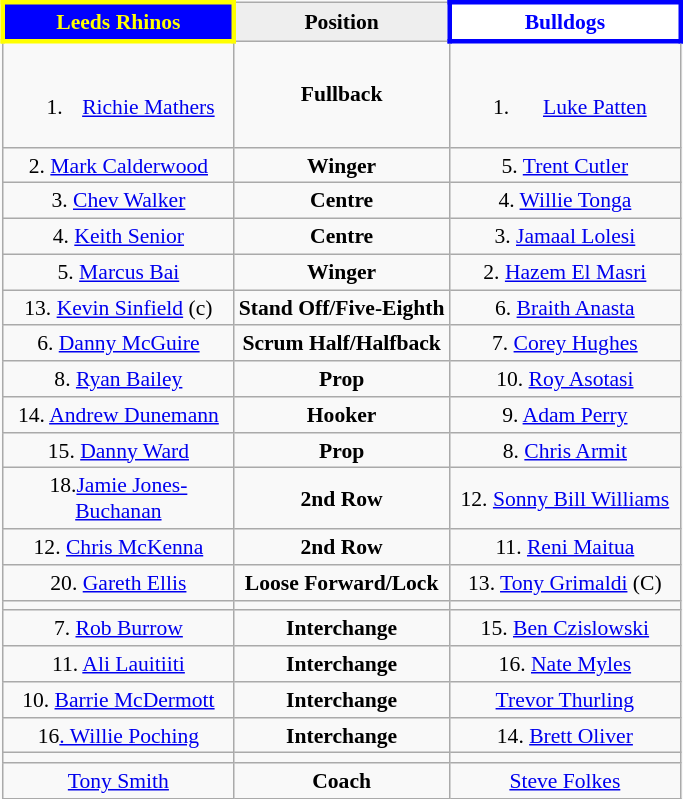<table align="right" class="wikitable" style="font-size:90%; margin-left:1em">
<tr>
<th align="centre" width="145" style="border: 3px solid yellow; background: blue; color: yellow">Leeds Rhinos</th>
<th align="center" style="background: #eeeeee; color: black">Position</th>
<th align="centre" width="145" style="border: 3px solid blue; background: white; color: blue">Bulldogs</th>
</tr>
<tr>
<td align="center" colspan="1"><br><ol><li><a href='#'>Richie Mathers</a></li></ol></td>
<td align="center" colspan="1"><strong>Fullback</strong></td>
<td align="center" colspan="1"><br><ol><li><a href='#'>Luke Patten</a></li></ol></td>
</tr>
<tr>
<td align="center" colspan="1">2. <a href='#'>Mark Calderwood</a></td>
<td align="center" colspan="1"><strong>Winger</strong></td>
<td align="center" colspan="1">5. <a href='#'>Trent Cutler</a></td>
</tr>
<tr>
<td align="center" colspan="1">3. <a href='#'>Chev Walker</a></td>
<td align="center" colspan="1"><strong>Centre</strong></td>
<td align="center" colspan="1">4. <a href='#'>Willie Tonga</a></td>
</tr>
<tr>
<td align="center" colspan="1">4. <a href='#'>Keith Senior</a></td>
<td align="center" colspan="1"><strong>Centre</strong></td>
<td align="center" colspan="1">3. <a href='#'>Jamaal Lolesi</a></td>
</tr>
<tr>
<td align="center" colspan="1">5. <a href='#'>Marcus Bai</a></td>
<td align="center" colspan="1"><strong>Winger</strong></td>
<td align="center" colspan="1">2. <a href='#'>Hazem El Masri</a></td>
</tr>
<tr>
<td align="center" colspan="1">13. <a href='#'>Kevin Sinfield</a> (c)</td>
<td align="center" colspan="1"><strong>Stand Off/Five-Eighth</strong></td>
<td align="center" colspan="1">6. <a href='#'>Braith Anasta</a></td>
</tr>
<tr>
<td align="center" colspan="1">6. <a href='#'>Danny McGuire</a></td>
<td align="center" colspan="1"><strong>Scrum Half/Halfback</strong></td>
<td align="center" colspan="1">7. <a href='#'>Corey Hughes</a></td>
</tr>
<tr>
<td align="center" colspan="1">8. <a href='#'>Ryan Bailey</a></td>
<td align="center" colspan="1"><strong>Prop</strong></td>
<td align="center" colspan="1">10. <a href='#'>Roy Asotasi</a></td>
</tr>
<tr>
<td align="center" colspan="1">14. <a href='#'>Andrew Dunemann</a></td>
<td align="center" colspan="1"><strong>Hooker</strong></td>
<td align="center" colspan="1">9. <a href='#'>Adam Perry</a></td>
</tr>
<tr>
<td align="center" colspan="1">15. <a href='#'>Danny Ward</a></td>
<td align="center" colspan="1"><strong>Prop</strong></td>
<td align="center" colspan="1">8. <a href='#'>Chris Armit</a></td>
</tr>
<tr>
<td align="center" colspan="1">18.<a href='#'>Jamie Jones-Buchanan</a></td>
<td align="center" colspan="1"><strong>2nd Row</strong></td>
<td align="center" colspan="1">12. <a href='#'>Sonny Bill Williams</a></td>
</tr>
<tr>
<td align="center" colspan="1">12. <a href='#'>Chris McKenna</a></td>
<td align="center" colspan="1"><strong>2nd Row</strong></td>
<td align="center" colspan="1">11. <a href='#'>Reni Maitua</a></td>
</tr>
<tr>
<td align="center" colspan="1">20. <a href='#'>Gareth Ellis</a></td>
<td align="center" colspan="1"><strong>Loose Forward/Lock</strong></td>
<td align="center" colspan="1">13. <a href='#'>Tony Grimaldi</a> (C)</td>
</tr>
<tr>
<td align="center" colspan="1"></td>
<td align="center" colspan="1"></td>
<td align="center" colspan="1"></td>
</tr>
<tr>
<td align="center" colspan="1">7. <a href='#'>Rob Burrow</a></td>
<td align="center" colspan="1"><strong>Interchange</strong></td>
<td align="center" colspan="1">15. <a href='#'>Ben Czislowski</a></td>
</tr>
<tr>
<td align="center" colspan="1">11. <a href='#'>Ali Lauitiiti</a></td>
<td align="center" colspan="1"><strong>Interchange</strong></td>
<td align="center" colspan="1">16. <a href='#'>Nate Myles</a></td>
</tr>
<tr>
<td align="center" colspan="1">10. <a href='#'>Barrie McDermott</a></td>
<td align="center" colspan="1"><strong>Interchange</strong></td>
<td align="center" colspan="1"><a href='#'>Trevor Thurling</a></td>
</tr>
<tr>
<td align="center" colspan="1">16<a href='#'>. Willie Poching</a></td>
<td align="center" colspan="1"><strong>Interchange</strong></td>
<td align="center" colspan="1">14. <a href='#'>Brett Oliver</a></td>
</tr>
<tr>
<td align="center" colspan="1"></td>
<td align="center" colspan="1"></td>
<td align="center" colspan="1"></td>
</tr>
<tr>
<td align="center" colspan="1"><a href='#'>Tony Smith</a></td>
<td align="center" colspan="1"><strong>Coach</strong></td>
<td align="center" colspan="1"><a href='#'>Steve Folkes</a></td>
</tr>
</table>
